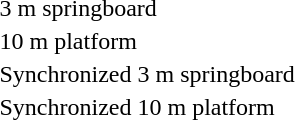<table>
<tr>
<td>3 m springboard<br></td>
<td></td>
<td></td>
<td></td>
</tr>
<tr>
<td>10 m platform<br></td>
<td></td>
<td></td>
<td></td>
</tr>
<tr>
<td>Synchronized 3 m springboard<br></td>
<td></td>
<td></td>
<td></td>
</tr>
<tr>
<td>Synchronized 10 m platform<br></td>
<td></td>
<td></td>
<td></td>
</tr>
</table>
